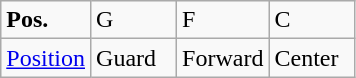<table class="wikitable">
<tr>
<td width="50"><strong>Pos.</strong></td>
<td width="50">G</td>
<td width="50">F</td>
<td width="50">C</td>
</tr>
<tr>
<td><a href='#'>Position</a></td>
<td>Guard</td>
<td>Forward</td>
<td>Center</td>
</tr>
</table>
